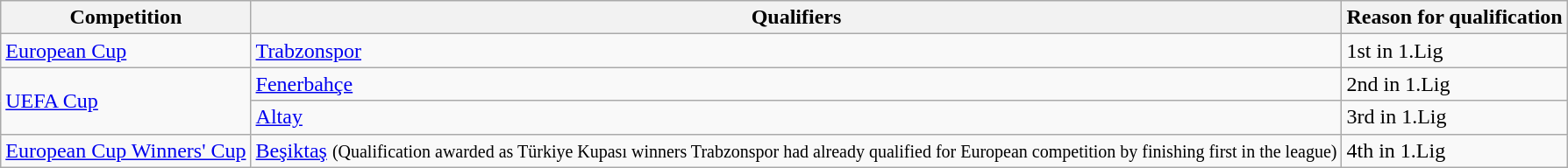<table class="wikitable">
<tr>
<th>Competition</th>
<th>Qualifiers</th>
<th>Reason for qualification</th>
</tr>
<tr>
<td rowspan="1"><a href='#'>European Cup</a></td>
<td><a href='#'>Trabzonspor</a></td>
<td>1st in 1.Lig</td>
</tr>
<tr>
<td rowspan="2"><a href='#'>UEFA Cup</a></td>
<td><a href='#'>Fenerbahçe</a></td>
<td>2nd in 1.Lig</td>
</tr>
<tr>
<td><a href='#'>Altay</a></td>
<td>3rd in 1.Lig</td>
</tr>
<tr>
<td rowspan="1"><a href='#'>European Cup Winners' Cup</a></td>
<td><a href='#'>Beşiktaş</a> <small>(Qualification awarded as Türkiye Kupası winners Trabzonspor had already qualified for European competition by finishing first in the league)</small></td>
<td>4th in 1.Lig</td>
</tr>
</table>
